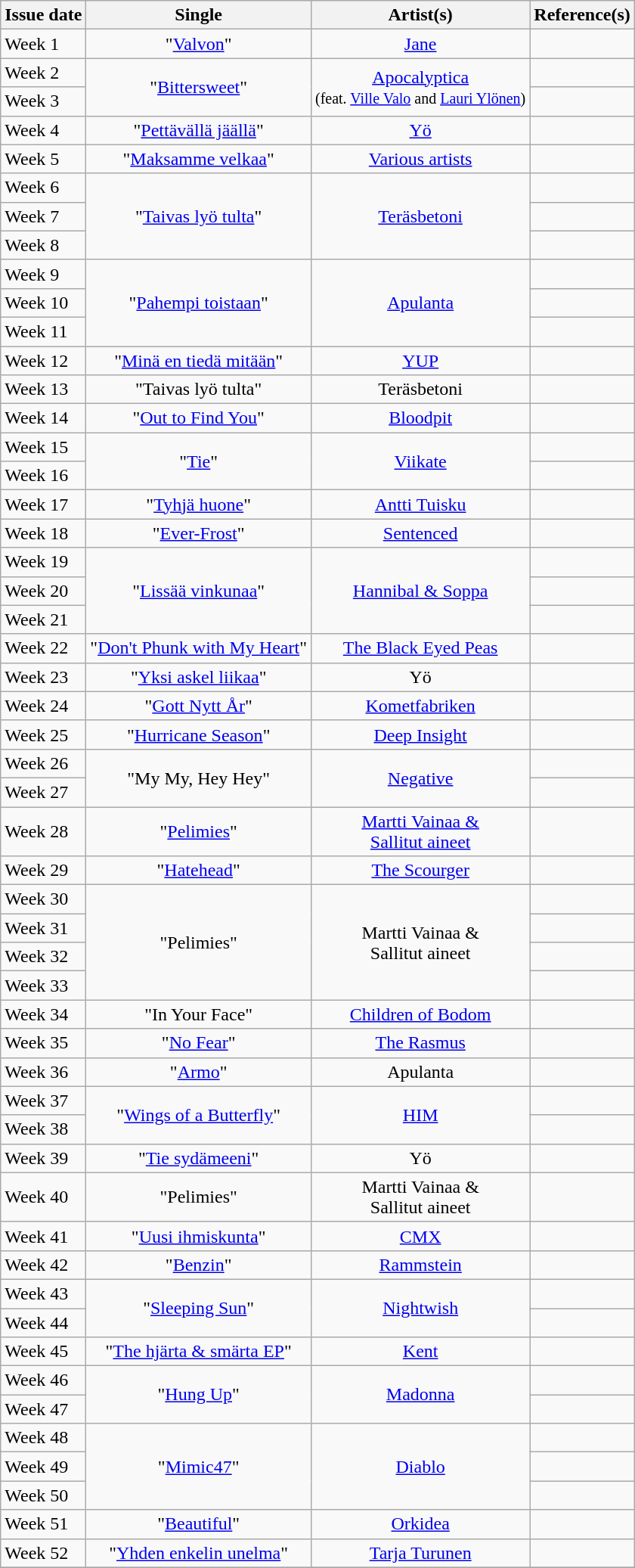<table class="wikitable">
<tr>
<th style="text-align: center;">Issue date</th>
<th style="text-align: center;">Single</th>
<th style="text-align: center;">Artist(s)</th>
<th style="text-align: center;">Reference(s)</th>
</tr>
<tr>
<td>Week 1</td>
<td style="text-align: center;">"<a href='#'>Valvon</a>"</td>
<td style="text-align: center;"><a href='#'>Jane</a></td>
<td style="text-align: center;"></td>
</tr>
<tr>
<td>Week 2</td>
<td style="text-align: center;" rowspan="2">"<a href='#'>Bittersweet</a>"</td>
<td style="text-align: center;" rowspan="2"><a href='#'>Apocalyptica</a><br><small>(feat. <a href='#'>Ville Valo</a> and <a href='#'>Lauri Ylönen</a>)</small></td>
<td style="text-align: center;"></td>
</tr>
<tr>
<td>Week 3</td>
<td style="text-align: center;"></td>
</tr>
<tr>
<td>Week 4</td>
<td style="text-align: center;">"<a href='#'>Pettävällä jäällä</a>"</td>
<td style="text-align: center;"><a href='#'>Yö</a></td>
<td style="text-align: center;"></td>
</tr>
<tr>
<td>Week 5</td>
<td style="text-align: center;">"<a href='#'>Maksamme velkaa</a>"</td>
<td style="text-align: center;"><a href='#'>Various artists</a></td>
<td style="text-align: center;"></td>
</tr>
<tr>
<td>Week 6</td>
<td style="text-align: center;" rowspan="3">"<a href='#'>Taivas lyö tulta</a>"</td>
<td style="text-align: center;" rowspan="3"><a href='#'>Teräsbetoni</a></td>
<td style="text-align: center;"></td>
</tr>
<tr>
<td>Week 7</td>
<td style="text-align: center;"></td>
</tr>
<tr>
<td>Week 8</td>
<td style="text-align: center;"></td>
</tr>
<tr>
<td>Week 9</td>
<td style="text-align: center;" rowspan="3">"<a href='#'>Pahempi toistaan</a>"</td>
<td style="text-align: center;" rowspan="3"><a href='#'>Apulanta</a></td>
<td style="text-align: center;"></td>
</tr>
<tr>
<td>Week 10</td>
<td style="text-align: center;"></td>
</tr>
<tr>
<td>Week 11</td>
<td style="text-align: center;"></td>
</tr>
<tr>
<td>Week 12</td>
<td style="text-align: center;">"<a href='#'>Minä en tiedä mitään</a>"</td>
<td style="text-align: center;"><a href='#'>YUP</a></td>
<td style="text-align: center;"></td>
</tr>
<tr>
<td>Week 13</td>
<td style="text-align: center;">"Taivas lyö tulta"</td>
<td style="text-align: center;">Teräsbetoni</td>
<td style="text-align: center;"></td>
</tr>
<tr>
<td>Week 14</td>
<td style="text-align: center;">"<a href='#'>Out to Find You</a>"</td>
<td style="text-align: center;"><a href='#'>Bloodpit</a></td>
<td style="text-align: center;"></td>
</tr>
<tr>
<td>Week 15</td>
<td style="text-align: center;" rowspan="2">"<a href='#'>Tie</a>"</td>
<td style="text-align: center;" rowspan="2"><a href='#'>Viikate</a></td>
<td style="text-align: center;"></td>
</tr>
<tr>
<td>Week 16</td>
<td style="text-align: center;"></td>
</tr>
<tr>
<td>Week 17</td>
<td style="text-align: center;">"<a href='#'>Tyhjä huone</a>"</td>
<td style="text-align: center;"><a href='#'>Antti Tuisku</a></td>
<td style="text-align: center;"></td>
</tr>
<tr>
<td>Week 18</td>
<td style="text-align: center;">"<a href='#'>Ever-Frost</a>"</td>
<td style="text-align: center;"><a href='#'>Sentenced</a></td>
<td style="text-align: center;"></td>
</tr>
<tr>
<td>Week 19</td>
<td style="text-align: center;" rowspan="3">"<a href='#'>Lissää vinkunaa</a>"</td>
<td style="text-align: center;" rowspan="3"><a href='#'>Hannibal & Soppa</a></td>
<td style="text-align: center;"></td>
</tr>
<tr>
<td>Week 20</td>
<td style="text-align: center;"></td>
</tr>
<tr>
<td>Week 21</td>
<td style="text-align: center;"></td>
</tr>
<tr>
<td>Week 22</td>
<td style="text-align: center;">"<a href='#'>Don't Phunk with My Heart</a>"</td>
<td style="text-align: center;"><a href='#'>The Black Eyed Peas</a></td>
<td style="text-align: center;"></td>
</tr>
<tr>
<td>Week 23</td>
<td style="text-align: center;">"<a href='#'>Yksi askel liikaa</a>"</td>
<td style="text-align: center;">Yö</td>
<td style="text-align: center;"></td>
</tr>
<tr>
<td>Week 24</td>
<td style="text-align: center;">"<a href='#'>Gott Nytt År</a>"</td>
<td style="text-align: center;"><a href='#'>Kometfabriken</a></td>
<td style="text-align: center;"></td>
</tr>
<tr>
<td>Week 25</td>
<td style="text-align: center;">"<a href='#'>Hurricane Season</a>"</td>
<td style="text-align: center;"><a href='#'>Deep Insight</a></td>
<td style="text-align: center;"></td>
</tr>
<tr>
<td>Week 26</td>
<td style="text-align: center;" rowspan="2">"My My, Hey Hey"</td>
<td style="text-align: center;" rowspan="2"><a href='#'>Negative</a></td>
<td style="text-align: center;"></td>
</tr>
<tr>
<td>Week 27</td>
<td style="text-align: center;"></td>
</tr>
<tr>
<td>Week 28</td>
<td style="text-align: center;">"<a href='#'>Pelimies</a>"</td>
<td style="text-align: center;"><a href='#'>Martti Vainaa &<br>Sallitut aineet</a></td>
<td style="text-align: center;"></td>
</tr>
<tr>
<td>Week 29</td>
<td style="text-align: center;">"<a href='#'>Hatehead</a>"</td>
<td style="text-align: center;"><a href='#'>The Scourger</a></td>
<td style="text-align: center;"></td>
</tr>
<tr>
<td>Week 30</td>
<td style="text-align: center;" rowspan="4">"Pelimies"</td>
<td style="text-align: center;" rowspan="4">Martti Vainaa &<br>Sallitut aineet</td>
<td style="text-align: center;"></td>
</tr>
<tr>
<td>Week 31</td>
<td style="text-align: center;"></td>
</tr>
<tr>
<td>Week 32</td>
<td style="text-align: center;"></td>
</tr>
<tr>
<td>Week 33</td>
<td style="text-align: center;"></td>
</tr>
<tr>
<td>Week 34</td>
<td style="text-align: center;">"In Your Face"</td>
<td style="text-align: center;"><a href='#'>Children of Bodom</a></td>
<td style="text-align: center;"></td>
</tr>
<tr>
<td>Week 35</td>
<td style="text-align: center;">"<a href='#'>No Fear</a>"</td>
<td style="text-align: center;"><a href='#'>The Rasmus</a></td>
<td style="text-align: center;"></td>
</tr>
<tr>
<td>Week 36</td>
<td style="text-align: center;">"<a href='#'>Armo</a>"</td>
<td style="text-align: center;">Apulanta</td>
<td style="text-align: center;"></td>
</tr>
<tr>
<td>Week 37</td>
<td style="text-align: center;" rowspan="2">"<a href='#'>Wings of a Butterfly</a>"</td>
<td style="text-align: center;" rowspan="2"><a href='#'>HIM</a></td>
<td style="text-align: center;"></td>
</tr>
<tr>
<td>Week 38</td>
<td style="text-align: center;"></td>
</tr>
<tr>
<td>Week 39</td>
<td style="text-align: center;">"<a href='#'>Tie sydämeeni</a>"</td>
<td style="text-align: center;">Yö</td>
<td style="text-align: center;"></td>
</tr>
<tr>
<td>Week 40</td>
<td style="text-align: center;">"Pelimies"</td>
<td style="text-align: center;">Martti Vainaa &<br>Sallitut aineet</td>
<td style="text-align: center;"></td>
</tr>
<tr>
<td>Week 41</td>
<td style="text-align: center;">"<a href='#'>Uusi ihmiskunta</a>"</td>
<td style="text-align: center;"><a href='#'>CMX</a></td>
<td style="text-align: center;"></td>
</tr>
<tr>
<td>Week 42</td>
<td style="text-align: center;">"<a href='#'>Benzin</a>"</td>
<td style="text-align: center;"><a href='#'>Rammstein</a></td>
<td style="text-align: center;"></td>
</tr>
<tr>
<td>Week 43</td>
<td style="text-align: center;" rowspan="2">"<a href='#'>Sleeping Sun</a>"</td>
<td style="text-align: center;" rowspan="2"><a href='#'>Nightwish</a></td>
<td style="text-align: center;"></td>
</tr>
<tr>
<td>Week 44</td>
<td style="text-align: center;"></td>
</tr>
<tr>
<td>Week 45</td>
<td style="text-align: center;">"<a href='#'>The hjärta & smärta EP</a>"</td>
<td style="text-align: center;"><a href='#'>Kent</a></td>
<td style="text-align: center;"></td>
</tr>
<tr>
<td>Week 46</td>
<td style="text-align: center;" rowspan="2">"<a href='#'>Hung Up</a>"</td>
<td style="text-align: center;" rowspan="2"><a href='#'>Madonna</a></td>
<td style="text-align: center;"></td>
</tr>
<tr>
<td>Week 47</td>
<td style="text-align: center;"></td>
</tr>
<tr>
<td>Week 48</td>
<td style="text-align: center;" rowspan="3">"<a href='#'>Mimic47</a>"</td>
<td style="text-align: center;" rowspan="3"><a href='#'>Diablo</a></td>
<td style="text-align: center;"></td>
</tr>
<tr>
<td>Week 49</td>
<td style="text-align: center;"></td>
</tr>
<tr>
<td>Week 50</td>
<td style="text-align: center;"></td>
</tr>
<tr>
<td>Week 51</td>
<td style="text-align: center;">"<a href='#'>Beautiful</a>"</td>
<td style="text-align: center;"><a href='#'>Orkidea</a></td>
<td style="text-align: center;"></td>
</tr>
<tr>
<td>Week 52</td>
<td style="text-align: center;">"<a href='#'>Yhden enkelin unelma</a>"</td>
<td style="text-align: center;"><a href='#'>Tarja Turunen</a></td>
<td style="text-align: center;"></td>
</tr>
<tr>
</tr>
</table>
